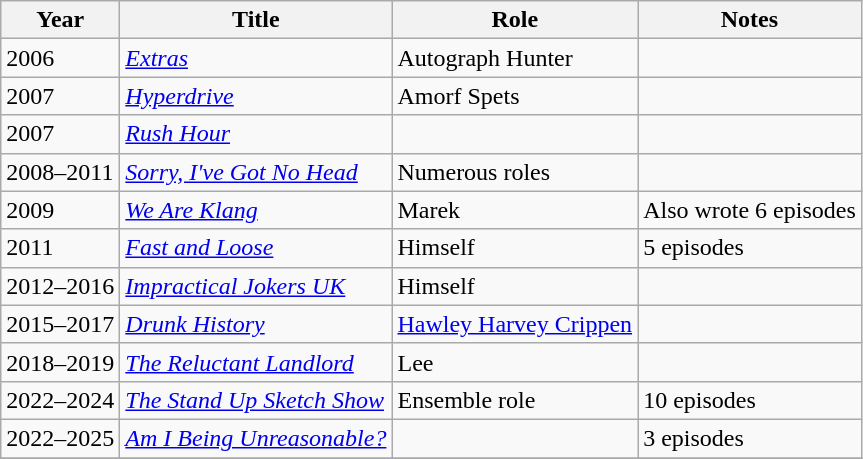<table class="wikitable sortable">
<tr>
<th>Year</th>
<th>Title</th>
<th>Role</th>
<th class="unsortable">Notes</th>
</tr>
<tr>
<td>2006</td>
<td><em><a href='#'>Extras</a></em></td>
<td>Autograph Hunter</td>
<td></td>
</tr>
<tr>
<td>2007</td>
<td><em><a href='#'>Hyperdrive</a></em></td>
<td>Amorf Spets</td>
<td></td>
</tr>
<tr>
<td>2007</td>
<td><em><a href='#'>Rush Hour</a></em></td>
<td></td>
<td></td>
</tr>
<tr>
<td>2008–2011</td>
<td><em><a href='#'>Sorry, I've Got No Head</a></em></td>
<td>Numerous roles</td>
<td></td>
</tr>
<tr>
<td>2009</td>
<td><em><a href='#'>We Are Klang</a></em></td>
<td>Marek</td>
<td>Also wrote 6 episodes</td>
</tr>
<tr>
<td>2011</td>
<td><em><a href='#'>Fast and Loose</a></em></td>
<td>Himself</td>
<td>5 episodes</td>
</tr>
<tr>
<td>2012–2016</td>
<td><em><a href='#'>Impractical Jokers UK</a></em></td>
<td>Himself</td>
<td></td>
</tr>
<tr>
<td>2015–2017</td>
<td><em><a href='#'>Drunk History</a></em></td>
<td><a href='#'>Hawley Harvey Crippen</a></td>
<td></td>
</tr>
<tr>
<td>2018–2019</td>
<td><em><a href='#'>The Reluctant Landlord</a></em></td>
<td>Lee</td>
<td></td>
</tr>
<tr>
<td>2022–2024</td>
<td><em><a href='#'>The Stand Up Sketch Show</a></em></td>
<td>Ensemble role</td>
<td>10 episodes</td>
</tr>
<tr>
<td>2022–2025</td>
<td><em><a href='#'>Am I Being Unreasonable?</a></em></td>
<td></td>
<td>3 episodes</td>
</tr>
<tr>
</tr>
</table>
